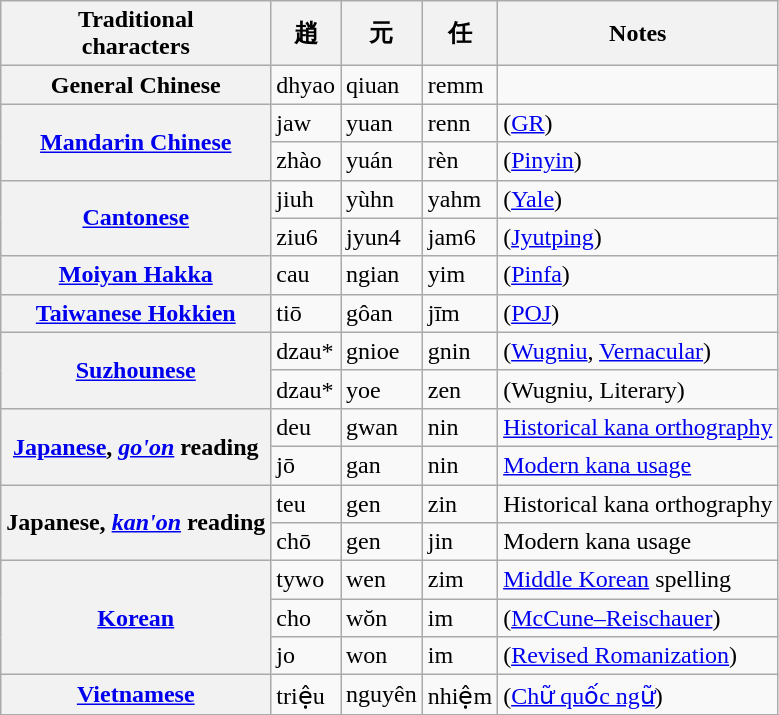<table class="wikitable">
<tr>
<th>Traditional<br>characters</th>
<th>趙</th>
<th>元</th>
<th>任</th>
<th>Notes</th>
</tr>
<tr>
<th>General Chinese</th>
<td>dhyao</td>
<td>qiuan</td>
<td>remm</td>
<td></td>
</tr>
<tr>
<th rowspan="2"><a href='#'>Mandarin Chinese</a></th>
<td>jaw</td>
<td>yuan</td>
<td>renn</td>
<td>(<a href='#'>GR</a>)</td>
</tr>
<tr>
<td>zhào</td>
<td>yuán</td>
<td>rèn</td>
<td>(<a href='#'>Pinyin</a>)</td>
</tr>
<tr>
<th rowspan="2"><a href='#'>Cantonese</a></th>
<td>jiuh</td>
<td>yùhn</td>
<td>yahm</td>
<td>(<a href='#'>Yale</a>)</td>
</tr>
<tr>
<td>ziu6</td>
<td>jyun4</td>
<td>jam6</td>
<td>(<a href='#'>Jyutping</a>)</td>
</tr>
<tr>
<th><a href='#'>Moiyan Hakka</a></th>
<td>cau</td>
<td>ngian</td>
<td>yim</td>
<td>(<a href='#'>Pinfa</a>)</td>
</tr>
<tr>
<th><a href='#'>Taiwanese Hokkien</a></th>
<td>tiō</td>
<td>gôan</td>
<td>jīm</td>
<td>(<a href='#'>POJ</a>)</td>
</tr>
<tr>
<th rowspan="2"><a href='#'>Suzhounese</a></th>
<td>dzau*</td>
<td>gnioe</td>
<td>gnin</td>
<td>(<a href='#'>Wugniu</a>, <a href='#'>Vernacular</a>)</td>
</tr>
<tr>
<td>dzau*</td>
<td>yoe</td>
<td>zen</td>
<td>(Wugniu, Literary)</td>
</tr>
<tr>
<th rowspan="2"><a href='#'>Japanese</a>, <em><a href='#'>go'on</a></em> reading</th>
<td>deu</td>
<td>gwan</td>
<td>nin</td>
<td><a href='#'>Historical kana orthography</a></td>
</tr>
<tr>
<td>jō</td>
<td>gan</td>
<td>nin</td>
<td><a href='#'>Modern kana usage</a></td>
</tr>
<tr>
<th rowspan="2">Japanese, <em><a href='#'>kan'on</a></em> reading</th>
<td>teu</td>
<td>gen</td>
<td>zin</td>
<td>Historical kana orthography</td>
</tr>
<tr>
<td>chō</td>
<td>gen</td>
<td>jin</td>
<td>Modern kana usage</td>
</tr>
<tr>
<th rowspan="3"><a href='#'>Korean</a></th>
<td>tywo</td>
<td>wen</td>
<td>zim</td>
<td><a href='#'>Middle Korean</a> spelling</td>
</tr>
<tr>
<td>cho</td>
<td>wŏn</td>
<td>im</td>
<td>(<a href='#'>McCune–Reischauer</a>)</td>
</tr>
<tr>
<td>jo</td>
<td>won</td>
<td>im</td>
<td>(<a href='#'>Revised Romanization</a>)</td>
</tr>
<tr>
<th><a href='#'>Vietnamese</a></th>
<td>triệu</td>
<td>nguyên</td>
<td>nhiệm</td>
<td>(<a href='#'>Chữ quốc ngữ</a>)</td>
</tr>
<tr>
</tr>
</table>
